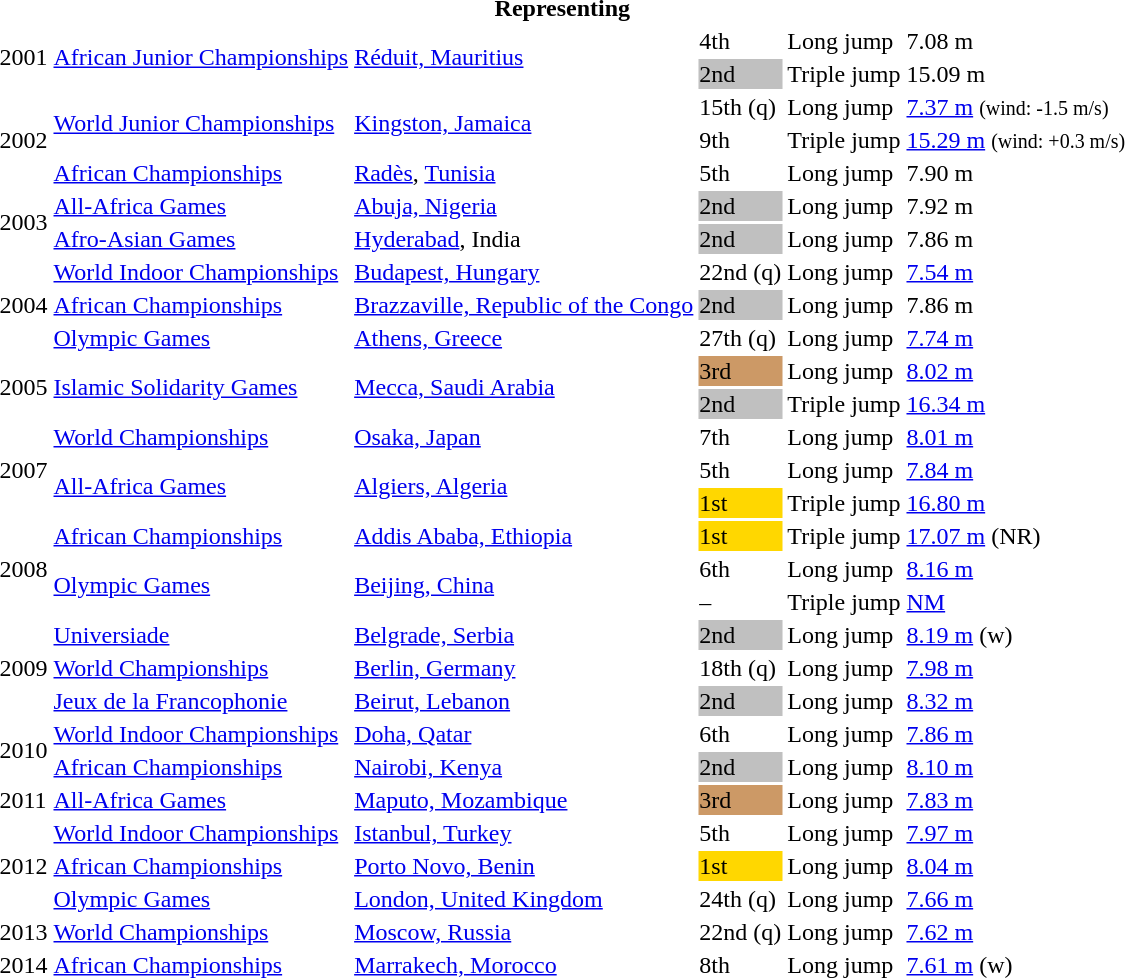<table>
<tr>
<th colspan="6">Representing </th>
</tr>
<tr>
<td rowspan=2>2001</td>
<td rowspan=2><a href='#'>African Junior Championships</a></td>
<td rowspan=2><a href='#'>Réduit, Mauritius</a></td>
<td>4th</td>
<td>Long jump</td>
<td>7.08 m</td>
</tr>
<tr>
<td bgcolor=silver>2nd</td>
<td>Triple jump</td>
<td>15.09 m</td>
</tr>
<tr>
<td rowspan=3>2002</td>
<td rowspan=2><a href='#'>World Junior Championships</a></td>
<td rowspan=2><a href='#'>Kingston, Jamaica</a></td>
<td>15th (q)</td>
<td>Long jump</td>
<td><a href='#'>7.37 m</a>  <small>(wind: -1.5 m/s)</small></td>
</tr>
<tr>
<td>9th</td>
<td>Triple jump</td>
<td><a href='#'>15.29 m</a>  <small>(wind: +0.3 m/s)</small></td>
</tr>
<tr>
<td><a href='#'>African Championships</a></td>
<td><a href='#'>Radès</a>, <a href='#'>Tunisia</a></td>
<td>5th</td>
<td>Long jump</td>
<td>7.90	 m</td>
</tr>
<tr>
<td rowspan=2>2003</td>
<td><a href='#'>All-Africa Games</a></td>
<td><a href='#'>Abuja, Nigeria</a></td>
<td bgcolor=silver>2nd</td>
<td>Long jump</td>
<td>7.92 m</td>
</tr>
<tr>
<td><a href='#'>Afro-Asian Games</a></td>
<td><a href='#'>Hyderabad</a>, India</td>
<td bgcolor=silver>2nd</td>
<td>Long jump</td>
<td>7.86 m</td>
</tr>
<tr>
<td rowspan=3>2004</td>
<td><a href='#'>World Indoor Championships</a></td>
<td><a href='#'>Budapest, Hungary</a></td>
<td>22nd (q)</td>
<td>Long jump</td>
<td><a href='#'>7.54 m</a></td>
</tr>
<tr>
<td><a href='#'>African Championships</a></td>
<td><a href='#'>Brazzaville, Republic of the Congo</a></td>
<td bgcolor=silver>2nd</td>
<td>Long jump</td>
<td>7.86 m</td>
</tr>
<tr>
<td><a href='#'>Olympic Games</a></td>
<td><a href='#'>Athens, Greece</a></td>
<td>27th (q)</td>
<td>Long jump</td>
<td><a href='#'>7.74 m</a></td>
</tr>
<tr>
<td rowspan=2>2005</td>
<td rowspan=2><a href='#'>Islamic Solidarity Games</a></td>
<td rowspan=2><a href='#'>Mecca, Saudi Arabia</a></td>
<td bgcolor=cc9966>3rd</td>
<td>Long jump</td>
<td><a href='#'>8.02 m</a></td>
</tr>
<tr>
<td bgcolor=silver>2nd</td>
<td>Triple jump</td>
<td><a href='#'>16.34 m</a></td>
</tr>
<tr>
<td rowspan=3>2007</td>
<td><a href='#'>World Championships</a></td>
<td><a href='#'>Osaka, Japan</a></td>
<td>7th</td>
<td>Long jump</td>
<td><a href='#'>8.01 m</a></td>
</tr>
<tr>
<td rowspan=2><a href='#'>All-Africa Games</a></td>
<td rowspan=2><a href='#'>Algiers, Algeria</a></td>
<td>5th</td>
<td>Long jump</td>
<td><a href='#'>7.84 m</a></td>
</tr>
<tr>
<td bgcolor=gold>1st</td>
<td>Triple jump</td>
<td><a href='#'>16.80 m</a></td>
</tr>
<tr>
<td rowspan=3>2008</td>
<td><a href='#'>African Championships</a></td>
<td><a href='#'>Addis Ababa, Ethiopia</a></td>
<td bgcolor=gold>1st</td>
<td>Triple jump</td>
<td><a href='#'>17.07 m</a> (NR)</td>
</tr>
<tr>
<td rowspan=2><a href='#'>Olympic Games</a></td>
<td rowspan=2><a href='#'>Beijing, China</a></td>
<td>6th</td>
<td>Long jump</td>
<td><a href='#'>8.16 m</a></td>
</tr>
<tr>
<td>–</td>
<td>Triple jump</td>
<td><a href='#'>NM</a></td>
</tr>
<tr>
<td rowspan=3>2009</td>
<td><a href='#'>Universiade</a></td>
<td><a href='#'>Belgrade, Serbia</a></td>
<td bgcolor=silver>2nd</td>
<td>Long jump</td>
<td><a href='#'>8.19 m</a> (w)</td>
</tr>
<tr>
<td><a href='#'>World Championships</a></td>
<td><a href='#'>Berlin, Germany</a></td>
<td>18th (q)</td>
<td>Long jump</td>
<td><a href='#'>7.98 m</a></td>
</tr>
<tr>
<td><a href='#'>Jeux de la Francophonie</a></td>
<td><a href='#'>Beirut, Lebanon</a></td>
<td bgcolor=silver>2nd</td>
<td>Long jump</td>
<td><a href='#'>8.32 m</a></td>
</tr>
<tr>
<td rowspan=2>2010</td>
<td><a href='#'>World Indoor Championships</a></td>
<td><a href='#'>Doha, Qatar</a></td>
<td>6th</td>
<td>Long jump</td>
<td><a href='#'>7.86 m</a></td>
</tr>
<tr>
<td><a href='#'>African Championships</a></td>
<td><a href='#'>Nairobi, Kenya</a></td>
<td bgcolor=silver>2nd</td>
<td>Long jump</td>
<td><a href='#'>8.10 m</a></td>
</tr>
<tr>
<td>2011</td>
<td><a href='#'>All-Africa Games</a></td>
<td><a href='#'>Maputo, Mozambique</a></td>
<td bgcolor=cc9966>3rd</td>
<td>Long jump</td>
<td><a href='#'>7.83 m</a></td>
</tr>
<tr>
<td rowspan=3>2012</td>
<td><a href='#'>World Indoor Championships</a></td>
<td><a href='#'>Istanbul, Turkey</a></td>
<td>5th</td>
<td>Long jump</td>
<td><a href='#'>7.97 m</a></td>
</tr>
<tr>
<td><a href='#'>African Championships</a></td>
<td><a href='#'>Porto Novo, Benin</a></td>
<td bgcolor=gold>1st</td>
<td>Long jump</td>
<td><a href='#'>8.04 m</a></td>
</tr>
<tr>
<td><a href='#'>Olympic Games</a></td>
<td><a href='#'>London, United Kingdom</a></td>
<td>24th (q)</td>
<td>Long jump</td>
<td><a href='#'>7.66 m</a></td>
</tr>
<tr>
<td>2013</td>
<td><a href='#'>World Championships</a></td>
<td><a href='#'>Moscow, Russia</a></td>
<td>22nd (q)</td>
<td>Long jump</td>
<td><a href='#'>7.62 m</a></td>
</tr>
<tr>
<td>2014</td>
<td><a href='#'>African Championships</a></td>
<td><a href='#'>Marrakech, Morocco</a></td>
<td>8th</td>
<td>Long jump</td>
<td><a href='#'>7.61 m</a> (w)</td>
</tr>
</table>
